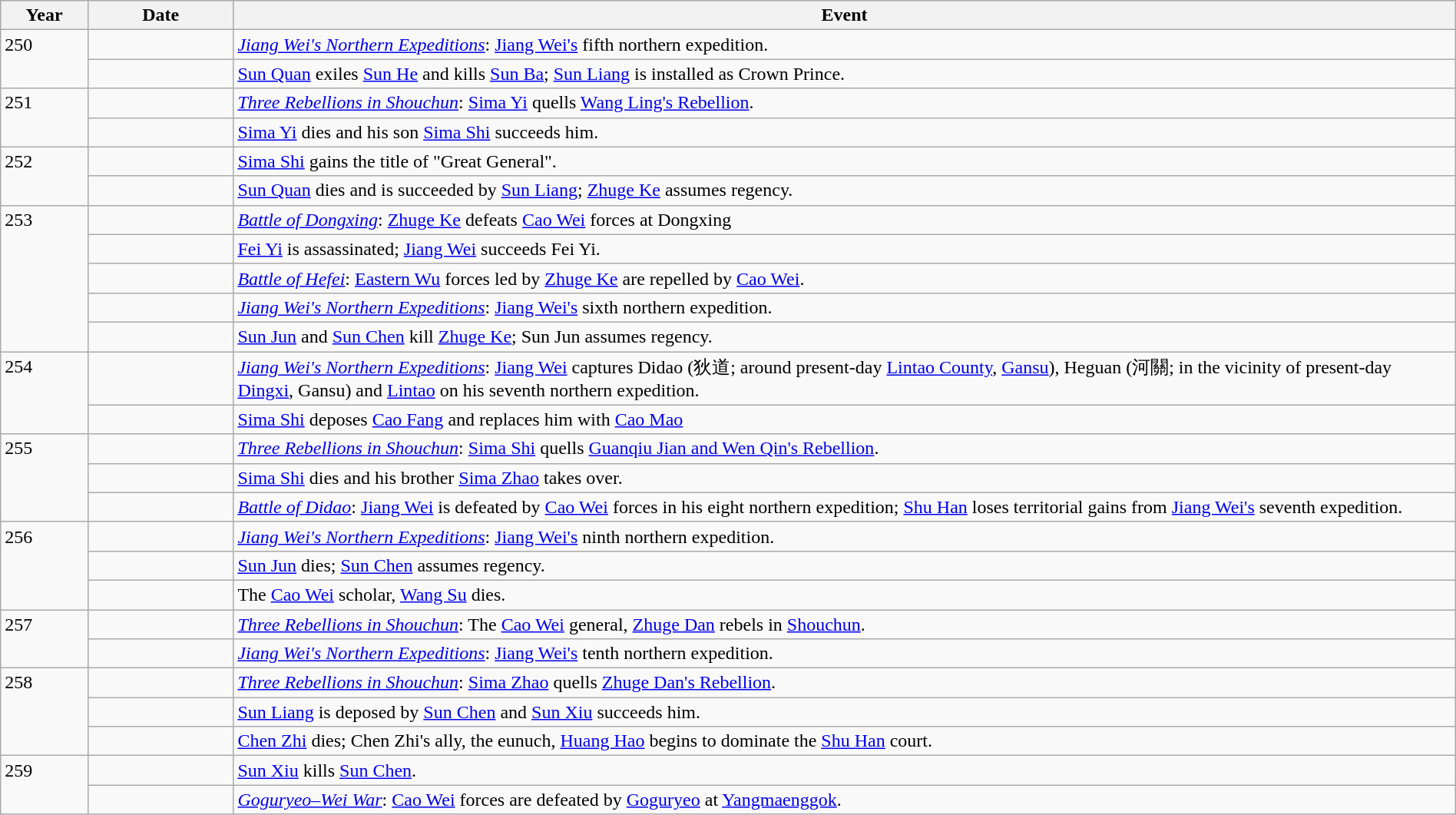<table class="wikitable" style="width:100%;">
<tr>
<th style="width:6%">Year</th>
<th style="width:10%">Date</th>
<th>Event</th>
</tr>
<tr>
<td rowspan="2" style="vertical-align:top;">250</td>
<td></td>
<td><em><a href='#'>Jiang Wei's Northern Expeditions</a></em>: <a href='#'>Jiang Wei's</a> fifth northern expedition.</td>
</tr>
<tr>
<td></td>
<td><a href='#'>Sun Quan</a> exiles <a href='#'>Sun He</a> and kills <a href='#'>Sun Ba</a>; <a href='#'>Sun Liang</a> is installed as Crown Prince.</td>
</tr>
<tr>
<td rowspan="2" style="vertical-align:top;">251</td>
<td></td>
<td><em><a href='#'>Three Rebellions in Shouchun</a></em>: <a href='#'>Sima Yi</a> quells <a href='#'>Wang Ling's Rebellion</a>.</td>
</tr>
<tr>
<td></td>
<td><a href='#'>Sima Yi</a> dies and his son <a href='#'>Sima Shi</a> succeeds him.</td>
</tr>
<tr>
<td rowspan="2" style="vertical-align:top;">252</td>
<td></td>
<td><a href='#'>Sima Shi</a> gains the title of "Great General".</td>
</tr>
<tr>
<td></td>
<td><a href='#'>Sun Quan</a> dies and is succeeded by <a href='#'>Sun Liang</a>; <a href='#'>Zhuge Ke</a> assumes regency.</td>
</tr>
<tr>
<td rowspan="5" style="vertical-align:top;">253</td>
<td></td>
<td><em><a href='#'>Battle of Dongxing</a></em>: <a href='#'>Zhuge Ke</a> defeats <a href='#'>Cao Wei</a> forces at Dongxing</td>
</tr>
<tr>
<td></td>
<td><a href='#'>Fei Yi</a> is assassinated; <a href='#'>Jiang Wei</a> succeeds Fei Yi.</td>
</tr>
<tr>
<td></td>
<td><a href='#'><em>Battle of Hefei</em></a>: <a href='#'>Eastern Wu</a> forces led by <a href='#'>Zhuge Ke</a> are repelled by <a href='#'>Cao Wei</a>.</td>
</tr>
<tr>
<td></td>
<td><em><a href='#'>Jiang Wei's Northern Expeditions</a></em>: <a href='#'>Jiang Wei's</a> sixth northern expedition.</td>
</tr>
<tr>
<td></td>
<td><a href='#'>Sun Jun</a> and <a href='#'>Sun Chen</a> kill <a href='#'>Zhuge Ke</a>; Sun Jun assumes regency.</td>
</tr>
<tr>
<td rowspan="2" style="vertical-align:top;">254</td>
<td></td>
<td><em><a href='#'>Jiang Wei's Northern Expeditions</a></em>: <a href='#'>Jiang Wei</a> captures Didao (狄道; around present-day <a href='#'>Lintao County</a>, <a href='#'>Gansu</a>), Heguan (河關; in the vicinity of present-day <a href='#'>Dingxi</a>, Gansu)  and <a href='#'>Lintao</a> on his seventh northern expedition.</td>
</tr>
<tr>
<td></td>
<td><a href='#'>Sima Shi</a> deposes <a href='#'>Cao Fang</a> and replaces him with <a href='#'>Cao Mao</a></td>
</tr>
<tr>
<td rowspan="3" style="vertical-align:top;">255</td>
<td></td>
<td><em><a href='#'>Three Rebellions in Shouchun</a></em>: <a href='#'>Sima Shi</a> quells <a href='#'>Guanqiu Jian and Wen Qin's Rebellion</a>.</td>
</tr>
<tr>
<td></td>
<td><a href='#'>Sima Shi</a> dies and his brother <a href='#'>Sima Zhao</a> takes over.</td>
</tr>
<tr>
<td></td>
<td><em><a href='#'>Battle of Didao</a></em>: <a href='#'>Jiang Wei</a> is defeated by <a href='#'>Cao Wei</a> forces in his eight northern expedition; <a href='#'>Shu Han</a> loses territorial gains from <a href='#'>Jiang Wei's</a> seventh expedition.</td>
</tr>
<tr>
<td rowspan="3" style="vertical-align:top;">256</td>
<td></td>
<td><em><a href='#'>Jiang Wei's Northern Expeditions</a></em>: <a href='#'>Jiang Wei's</a> ninth northern expedition.</td>
</tr>
<tr>
<td></td>
<td><a href='#'>Sun Jun</a> dies; <a href='#'>Sun Chen</a> assumes regency.</td>
</tr>
<tr>
<td></td>
<td>The <a href='#'>Cao Wei</a> scholar, <a href='#'>Wang Su</a> dies.</td>
</tr>
<tr>
<td rowspan="2" style="vertical-align:top;">257</td>
<td></td>
<td><em><a href='#'>Three Rebellions in Shouchun</a></em>: The <a href='#'>Cao Wei</a> general, <a href='#'>Zhuge Dan</a> rebels in <a href='#'>Shouchun</a>.</td>
</tr>
<tr>
<td></td>
<td><em><a href='#'>Jiang Wei's Northern Expeditions</a></em>: <a href='#'>Jiang Wei's</a> tenth northern expedition.</td>
</tr>
<tr>
<td rowspan="3" style="vertical-align:top;">258</td>
<td></td>
<td><em><a href='#'>Three Rebellions in Shouchun</a></em>: <a href='#'>Sima Zhao</a> quells <a href='#'>Zhuge Dan's Rebellion</a>.</td>
</tr>
<tr>
<td></td>
<td><a href='#'>Sun Liang</a> is deposed by <a href='#'>Sun Chen</a> and <a href='#'>Sun Xiu</a> succeeds him.</td>
</tr>
<tr>
<td></td>
<td><a href='#'>Chen Zhi</a> dies; Chen Zhi's ally, the eunuch, <a href='#'>Huang Hao</a> begins to dominate the <a href='#'>Shu Han</a> court.</td>
</tr>
<tr>
<td rowspan="2" style="vertical-align:top;">259</td>
<td></td>
<td><a href='#'>Sun Xiu</a> kills <a href='#'>Sun Chen</a>.</td>
</tr>
<tr>
<td></td>
<td><em><a href='#'>Goguryeo–Wei War</a></em>: <a href='#'>Cao Wei</a> forces are defeated by <a href='#'>Goguryeo</a> at <a href='#'>Yangmaenggok</a>.</td>
</tr>
</table>
